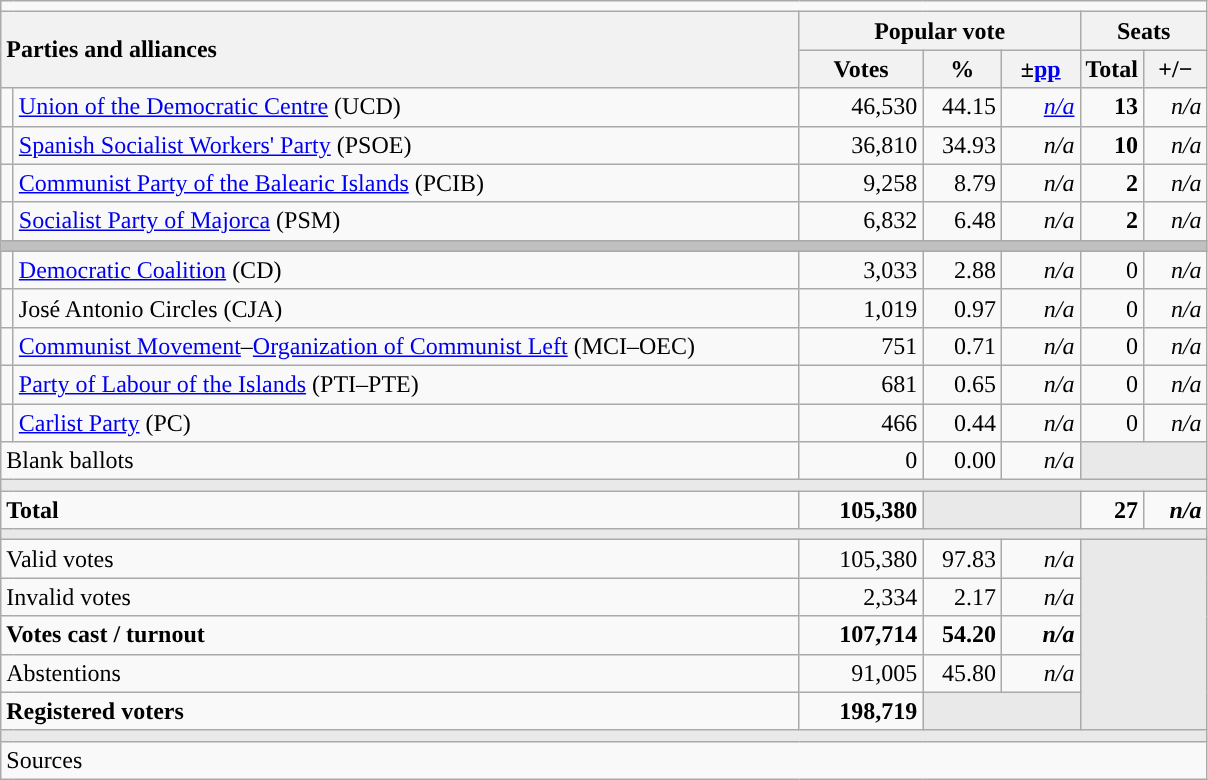<table class="wikitable" style="text-align:right;">
<tr>
<td colspan="7"></td>
</tr>
<tr>
<th style="text-align:left;" rowspan="2" colspan="2" width="525">Parties and alliances</th>
<th colspan="3">Popular vote</th>
<th colspan="2">Seats</th>
</tr>
<tr>
<th width="75">Votes</th>
<th width="45">%</th>
<th width="45">±<a href='#'>pp</a></th>
<th width="35">Total</th>
<th width="35">+/−</th>
</tr>
<tr>
<td width="1" style="color:inherit;background:"></td>
<td align="left"><a href='#'>Union of the Democratic Centre</a> (UCD)</td>
<td>46,530</td>
<td>44.15</td>
<td><em><a href='#'>n/a</a></em></td>
<td><strong>13</strong></td>
<td><em>n/a</em></td>
</tr>
<tr>
<td style="color:inherit;background:"></td>
<td align="left"><a href='#'>Spanish Socialist Workers' Party</a> (PSOE)</td>
<td>36,810</td>
<td>34.93</td>
<td><em>n/a</em></td>
<td><strong>10</strong></td>
<td><em>n/a</em></td>
</tr>
<tr>
<td style="color:inherit;background:"></td>
<td align="left"><a href='#'>Communist Party of the Balearic Islands</a> (PCIB)</td>
<td>9,258</td>
<td>8.79</td>
<td><em>n/a</em></td>
<td><strong>2</strong></td>
<td><em>n/a</em></td>
</tr>
<tr>
<td style="color:inherit;background:"></td>
<td align="left"><a href='#'>Socialist Party of Majorca</a> (PSM)</td>
<td>6,832</td>
<td>6.48</td>
<td><em>n/a</em></td>
<td><strong>2</strong></td>
<td><em>n/a</em></td>
</tr>
<tr>
<td colspan="7" bgcolor="#C0C0C0"></td>
</tr>
<tr>
<td style="color:inherit;background:"></td>
<td align="left"><a href='#'>Democratic Coalition</a> (CD)</td>
<td>3,033</td>
<td>2.88</td>
<td><em>n/a</em></td>
<td>0</td>
<td><em>n/a</em></td>
</tr>
<tr>
<td style="color:inherit;background:"></td>
<td align="left">José Antonio Circles (CJA)</td>
<td>1,019</td>
<td>0.97</td>
<td><em>n/a</em></td>
<td>0</td>
<td><em>n/a</em></td>
</tr>
<tr>
<td style="color:inherit;background:"></td>
<td align="left"><a href='#'>Communist Movement</a>–<a href='#'>Organization of Communist Left</a> (MCI–OEC)</td>
<td>751</td>
<td>0.71</td>
<td><em>n/a</em></td>
<td>0</td>
<td><em>n/a</em></td>
</tr>
<tr>
<td style="color:inherit;background:"></td>
<td align="left"><a href='#'>Party of Labour of the Islands</a> (PTI–PTE)</td>
<td>681</td>
<td>0.65</td>
<td><em>n/a</em></td>
<td>0</td>
<td><em>n/a</em></td>
</tr>
<tr>
<td style="color:inherit;background:"></td>
<td align="left"><a href='#'>Carlist Party</a> (PC)</td>
<td>466</td>
<td>0.44</td>
<td><em>n/a</em></td>
<td>0</td>
<td><em>n/a</em></td>
</tr>
<tr>
<td align="left" colspan="2">Blank ballots</td>
<td>0</td>
<td>0.00</td>
<td><em>n/a</em></td>
<td bgcolor="#E9E9E9" colspan="2"></td>
</tr>
<tr>
<td colspan="7" bgcolor="#E9E9E9"></td>
</tr>
<tr style="font-weight:bold;">
<td align="left" colspan="2">Total</td>
<td>105,380</td>
<td bgcolor="#E9E9E9" colspan="2"></td>
<td>27</td>
<td><em>n/a</em></td>
</tr>
<tr>
<td colspan="7" bgcolor="#E9E9E9"></td>
</tr>
<tr>
<td align="left" colspan="2">Valid votes</td>
<td>105,380</td>
<td>97.83</td>
<td><em>n/a</em></td>
<td bgcolor="#E9E9E9" colspan="2" rowspan="5"></td>
</tr>
<tr>
<td align="left" colspan="2">Invalid votes</td>
<td>2,334</td>
<td>2.17</td>
<td><em>n/a</em></td>
</tr>
<tr style="font-weight:bold;">
<td align="left" colspan="2">Votes cast / turnout</td>
<td>107,714</td>
<td>54.20</td>
<td><em>n/a</em></td>
</tr>
<tr>
<td align="left" colspan="2">Abstentions</td>
<td>91,005</td>
<td>45.80</td>
<td><em>n/a</em></td>
</tr>
<tr style="font-weight:bold;">
<td align="left" colspan="2">Registered voters</td>
<td>198,719</td>
<td bgcolor="#E9E9E9" colspan="2"></td>
</tr>
<tr>
<td colspan="7" bgcolor="#E9E9E9"></td>
</tr>
<tr>
<td align="left" colspan="7">Sources</td>
</tr>
</table>
